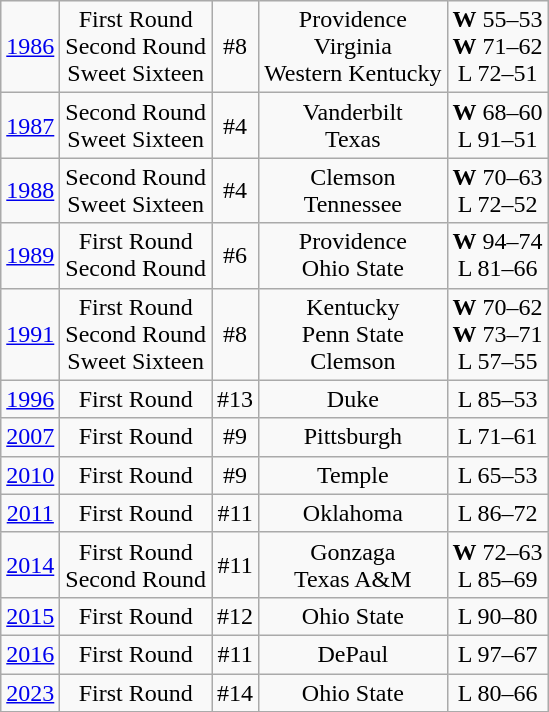<table class="wikitable">
<tr align="center">
<td><a href='#'>1986</a></td>
<td>First Round<br>Second Round<br>Sweet Sixteen</td>
<td>#8</td>
<td>Providence<br>Virginia<br>Western Kentucky</td>
<td><strong>W</strong> 55–53<br><strong>W</strong> 71–62<br>L 72–51</td>
</tr>
<tr align="center">
<td><a href='#'>1987</a></td>
<td>Second Round<br>Sweet Sixteen</td>
<td>#4</td>
<td>Vanderbilt<br>Texas</td>
<td><strong>W</strong> 68–60<br>L 91–51</td>
</tr>
<tr align="center">
<td><a href='#'>1988</a></td>
<td>Second Round<br>Sweet Sixteen</td>
<td>#4</td>
<td>Clemson<br>Tennessee</td>
<td><strong>W</strong> 70–63<br>L 72–52</td>
</tr>
<tr align="center">
<td><a href='#'>1989</a></td>
<td>First Round<br>Second Round</td>
<td>#6</td>
<td>Providence<br>Ohio State</td>
<td><strong>W</strong> 94–74<br>L 81–66</td>
</tr>
<tr align="center">
<td><a href='#'>1991</a></td>
<td>First Round<br>Second Round<br>Sweet Sixteen</td>
<td>#8</td>
<td>Kentucky<br>Penn State<br>Clemson</td>
<td><strong>W</strong> 70–62<br><strong>W</strong> 73–71<br>L 57–55</td>
</tr>
<tr align="center">
<td><a href='#'>1996</a></td>
<td>First Round</td>
<td>#13</td>
<td>Duke</td>
<td>L 85–53</td>
</tr>
<tr align="center">
<td><a href='#'>2007</a></td>
<td>First Round</td>
<td>#9</td>
<td>Pittsburgh</td>
<td>L 71–61</td>
</tr>
<tr align="center">
<td><a href='#'>2010</a></td>
<td>First Round</td>
<td>#9</td>
<td>Temple</td>
<td>L 65–53</td>
</tr>
<tr align="center">
<td><a href='#'>2011</a></td>
<td>First Round</td>
<td>#11</td>
<td>Oklahoma</td>
<td>L 86–72</td>
</tr>
<tr align="center">
<td><a href='#'>2014</a></td>
<td>First Round<br>Second Round</td>
<td>#11</td>
<td>Gonzaga<br>Texas A&M</td>
<td><strong>W</strong> 72–63<br>L 85–69</td>
</tr>
<tr align="center">
<td><a href='#'>2015</a></td>
<td>First Round</td>
<td>#12</td>
<td>Ohio State</td>
<td>L 90–80</td>
</tr>
<tr align="center">
<td><a href='#'>2016</a></td>
<td>First Round</td>
<td>#11</td>
<td>DePaul</td>
<td>L 97–67</td>
</tr>
<tr align="center">
<td><a href='#'>2023</a></td>
<td>First Round</td>
<td>#14</td>
<td>Ohio State</td>
<td>L 80–66</td>
</tr>
<tr>
</tr>
</table>
